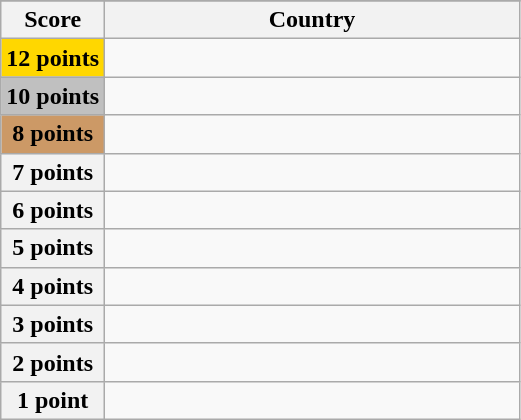<table class="wikitable">
<tr>
</tr>
<tr>
<th scope="col" width="20%">Score</th>
<th scope="col">Country</th>
</tr>
<tr>
<th scope="row" style="background:gold">12 points</th>
<td></td>
</tr>
<tr>
<th scope="row" style="background:silver">10 points</th>
<td></td>
</tr>
<tr>
<th scope="row" style="background:#CC9966">8 points</th>
<td></td>
</tr>
<tr>
<th scope="row">7 points</th>
<td></td>
</tr>
<tr>
<th scope="row">6 points</th>
<td></td>
</tr>
<tr>
<th scope="row">5 points</th>
<td></td>
</tr>
<tr>
<th scope="row">4 points</th>
<td></td>
</tr>
<tr>
<th scope="row">3 points</th>
<td></td>
</tr>
<tr>
<th scope="row">2 points</th>
<td></td>
</tr>
<tr>
<th scope="row">1 point</th>
<td></td>
</tr>
</table>
